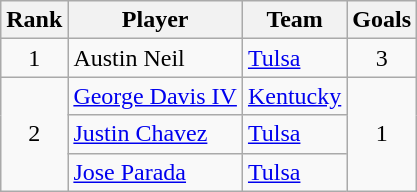<table class="wikitable" style="text-align:center">
<tr>
<th>Rank</th>
<th>Player</th>
<th>Team</th>
<th>Goals</th>
</tr>
<tr>
<td rowspan=1>1</td>
<td align=left>Austin Neil</td>
<td align=left><a href='#'>Tulsa</a></td>
<td rowspan=1>3</td>
</tr>
<tr>
<td rowspan=3>2</td>
<td align=left><a href='#'>George Davis IV</a></td>
<td align=left><a href='#'>Kentucky</a></td>
<td rowspan=3>1</td>
</tr>
<tr>
<td align=left><a href='#'>Justin Chavez</a></td>
<td align=left><a href='#'>Tulsa</a></td>
</tr>
<tr>
<td align=left><a href='#'>Jose Parada</a></td>
<td align=left><a href='#'>Tulsa</a></td>
</tr>
</table>
